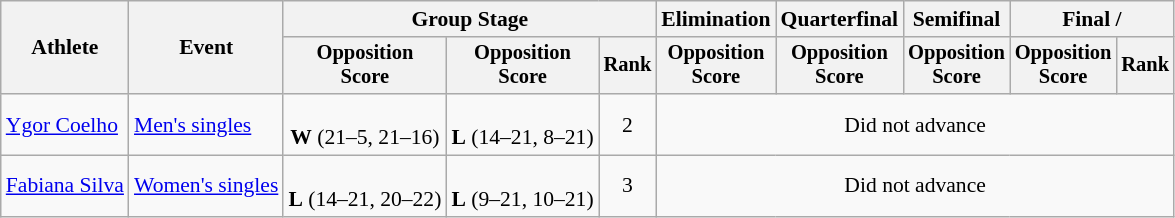<table class="wikitable" style="font-size:90%">
<tr>
<th rowspan=2>Athlete</th>
<th rowspan=2>Event</th>
<th colspan=3>Group Stage</th>
<th>Elimination</th>
<th>Quarterfinal</th>
<th>Semifinal</th>
<th colspan=2>Final / </th>
</tr>
<tr style="font-size:95%">
<th>Opposition<br>Score</th>
<th>Opposition<br>Score</th>
<th>Rank</th>
<th>Opposition<br>Score</th>
<th>Opposition<br>Score</th>
<th>Opposition<br>Score</th>
<th>Opposition<br>Score</th>
<th>Rank</th>
</tr>
<tr align=center>
<td align=left><a href='#'>Ygor Coelho</a></td>
<td align=left><a href='#'>Men's singles</a></td>
<td><br><strong>W</strong> (21–5, 21–16)</td>
<td><br><strong>L</strong> (14–21, 8–21)</td>
<td>2</td>
<td colspan=5>Did not advance</td>
</tr>
<tr align=center>
<td align=left><a href='#'>Fabiana Silva</a></td>
<td align=left><a href='#'>Women's singles</a></td>
<td><br><strong>L</strong> (14–21, 20–22)</td>
<td><br><strong>L</strong> (9–21, 10–21)</td>
<td>3</td>
<td colspan=5>Did not advance</td>
</tr>
</table>
